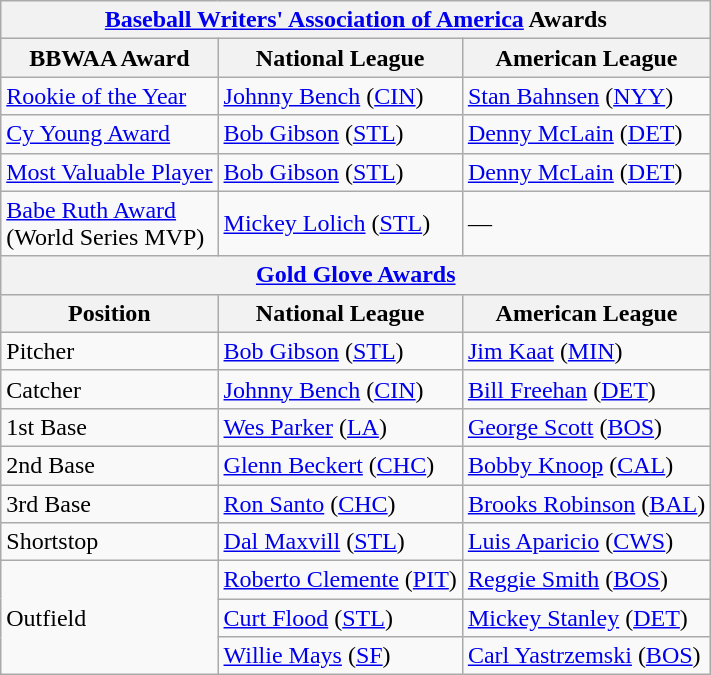<table class="wikitable">
<tr>
<th colspan="3"><a href='#'>Baseball Writers' Association of America</a> Awards</th>
</tr>
<tr>
<th>BBWAA Award</th>
<th>National League</th>
<th>American League</th>
</tr>
<tr>
<td><a href='#'>Rookie of the Year</a></td>
<td><a href='#'>Johnny Bench</a> (<a href='#'>CIN</a>)</td>
<td><a href='#'>Stan Bahnsen</a> (<a href='#'>NYY</a>)</td>
</tr>
<tr>
<td><a href='#'>Cy Young Award</a></td>
<td><a href='#'>Bob Gibson</a> (<a href='#'>STL</a>)</td>
<td><a href='#'>Denny McLain</a> (<a href='#'>DET</a>)</td>
</tr>
<tr>
<td><a href='#'>Most Valuable Player</a></td>
<td><a href='#'>Bob Gibson</a> (<a href='#'>STL</a>)</td>
<td><a href='#'>Denny McLain</a> (<a href='#'>DET</a>)</td>
</tr>
<tr>
<td><a href='#'>Babe Ruth Award</a><br>(World Series MVP)</td>
<td><a href='#'>Mickey Lolich</a> (<a href='#'>STL</a>)</td>
<td>—</td>
</tr>
<tr>
<th colspan="3"><a href='#'>Gold Glove Awards</a></th>
</tr>
<tr>
<th>Position</th>
<th>National League</th>
<th>American League</th>
</tr>
<tr>
<td>Pitcher</td>
<td><a href='#'>Bob Gibson</a> (<a href='#'>STL</a>)</td>
<td><a href='#'>Jim Kaat</a> (<a href='#'>MIN</a>)</td>
</tr>
<tr>
<td>Catcher</td>
<td><a href='#'>Johnny Bench</a> (<a href='#'>CIN</a>)</td>
<td><a href='#'>Bill Freehan</a> (<a href='#'>DET</a>)</td>
</tr>
<tr>
<td>1st Base</td>
<td><a href='#'>Wes Parker</a> (<a href='#'>LA</a>)</td>
<td><a href='#'>George Scott</a> (<a href='#'>BOS</a>)</td>
</tr>
<tr>
<td>2nd Base</td>
<td><a href='#'>Glenn Beckert</a> (<a href='#'>CHC</a>)</td>
<td><a href='#'>Bobby Knoop</a> (<a href='#'>CAL</a>)</td>
</tr>
<tr>
<td>3rd Base</td>
<td><a href='#'>Ron Santo</a> (<a href='#'>CHC</a>)</td>
<td><a href='#'>Brooks Robinson</a> (<a href='#'>BAL</a>)</td>
</tr>
<tr>
<td>Shortstop</td>
<td><a href='#'>Dal Maxvill</a> (<a href='#'>STL</a>)</td>
<td><a href='#'>Luis Aparicio</a> (<a href='#'>CWS</a>)</td>
</tr>
<tr>
<td rowspan="3">Outfield</td>
<td><a href='#'>Roberto Clemente</a> (<a href='#'>PIT</a>)</td>
<td><a href='#'>Reggie Smith</a> (<a href='#'>BOS</a>)</td>
</tr>
<tr>
<td><a href='#'>Curt Flood</a> (<a href='#'>STL</a>)</td>
<td><a href='#'>Mickey Stanley</a> (<a href='#'>DET</a>)</td>
</tr>
<tr>
<td><a href='#'>Willie Mays</a> (<a href='#'>SF</a>)</td>
<td><a href='#'>Carl Yastrzemski</a> (<a href='#'>BOS</a>)</td>
</tr>
</table>
